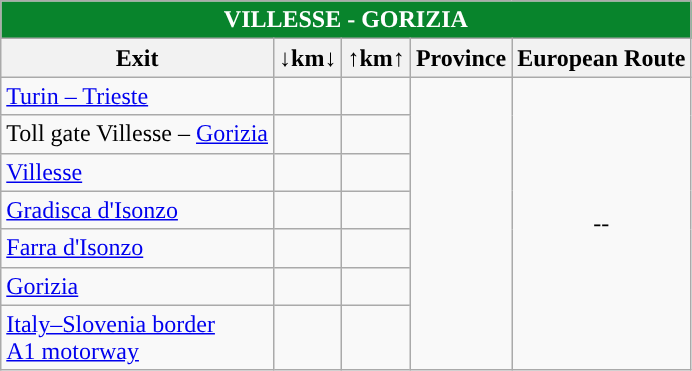<table class="wikitable">
<tr align="center" bgcolor="08842C" style="color: white;">
<td colspan="5"><strong> VILLESSE - GORIZIA</strong></td>
</tr>
<tr>
<th style="text-align:center;"><strong>Exit</strong></th>
<th style="text-align:center;"><strong>↓km↓</strong></th>
<th style="text-align:center;"><strong>↑km↑</strong></th>
<th align="center"><strong>Province</strong></th>
<th align="center"><strong>European Route</strong></th>
</tr>
<tr>
<td>   <a href='#'>Turin – Trieste</a></td>
<td align="right"></td>
<td align="right"></td>
<td rowspan="7"></td>
<td align="center" rowspan=7>--</td>
</tr>
<tr>
<td> Toll gate Villesse – <a href='#'>Gorizia</a></td>
<td align="right"></td>
<td align="right"></td>
</tr>
<tr>
<td> <a href='#'>Villesse</a></td>
<td align="right"></td>
<td align="right"></td>
</tr>
<tr>
<td> <a href='#'>Gradisca d'Isonzo</a></td>
<td align="right"></td>
<td align="right"></td>
</tr>
<tr>
<td> <a href='#'>Farra d'Isonzo</a></td>
<td align="right"></td>
<td align="right"></td>
</tr>
<tr>
<td> <a href='#'>Gorizia</a></td>
<td align="right"></td>
<td align="right"></td>
</tr>
<tr>
<td>  <a href='#'>Italy–Slovenia border</a><br>  <a href='#'>A1 motorway</a></td>
<td align="right"></td>
<td align="right"></td>
</tr>
</table>
